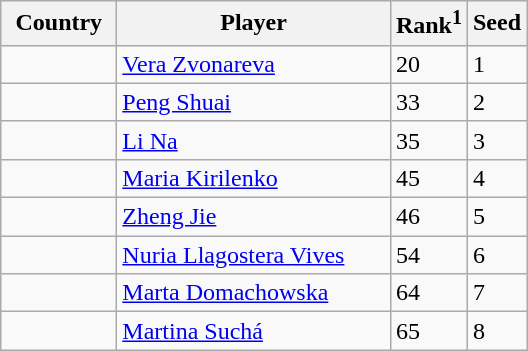<table class="wikitable">
<tr>
<th width="70">Country</th>
<th width="175">Player</th>
<th>Rank<sup>1</sup></th>
<th>Seed</th>
</tr>
<tr>
<td></td>
<td><a href='#'>Vera Zvonareva</a></td>
<td>20</td>
<td>1</td>
</tr>
<tr>
<td></td>
<td><a href='#'>Peng Shuai</a></td>
<td>33</td>
<td>2</td>
</tr>
<tr>
<td></td>
<td><a href='#'>Li Na</a></td>
<td>35</td>
<td>3</td>
</tr>
<tr>
<td></td>
<td><a href='#'>Maria Kirilenko</a></td>
<td>45</td>
<td>4</td>
</tr>
<tr>
<td></td>
<td><a href='#'>Zheng Jie</a></td>
<td>46</td>
<td>5</td>
</tr>
<tr>
<td></td>
<td><a href='#'>Nuria Llagostera Vives</a></td>
<td>54</td>
<td>6</td>
</tr>
<tr>
<td></td>
<td><a href='#'>Marta Domachowska</a></td>
<td>64</td>
<td>7</td>
</tr>
<tr>
<td></td>
<td><a href='#'>Martina Suchá</a></td>
<td>65</td>
<td>8</td>
</tr>
</table>
